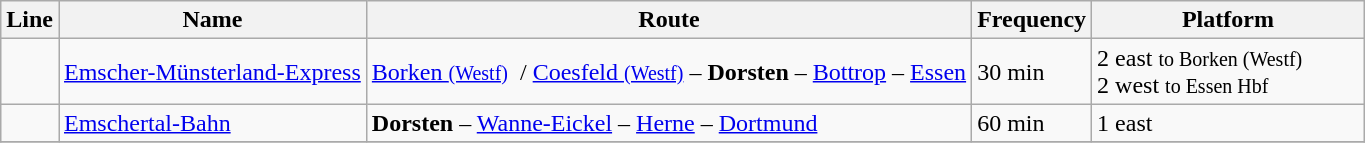<table class="wikitable">
<tr>
<th>Line</th>
<th>Name</th>
<th>Route</th>
<th>Frequency</th>
<th width="20%">Platform</th>
</tr>
<tr>
<td align="center"></td>
<td><a href='#'>Emscher-Münsterland-Express</a></td>
<td><a href='#'>Borken <small>(Westf)</small></a>  / <a href='#'>Coesfeld <small>(Westf)</small></a> – <strong>Dorsten</strong> –  <a href='#'>Bottrop</a> – <a href='#'>Essen</a></td>
<td>30 min</td>
<td>2 east <small>to Borken (Westf)</small><br>2 west <small>to Essen Hbf</small></td>
</tr>
<tr>
<td align="center"></td>
<td><a href='#'>Emschertal-Bahn</a></td>
<td><strong>Dorsten</strong> –  <a href='#'>Wanne-Eickel</a> – <a href='#'>Herne</a> –  <a href='#'>Dortmund</a></td>
<td>60 min</td>
<td>1 east</td>
</tr>
<tr>
</tr>
</table>
